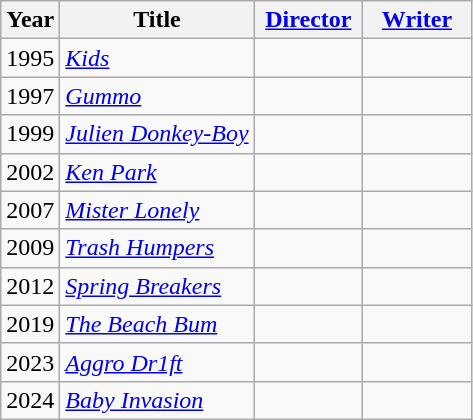<table class="wikitable">
<tr>
<th>Year</th>
<th>Title</th>
<th width=65><a href='#'>Director</a></th>
<th width=65><a href='#'>Writer</a></th>
</tr>
<tr>
<td>1995</td>
<td><em><a href='#'>Kids</a></em></td>
<td></td>
<td></td>
</tr>
<tr>
<td>1997</td>
<td><em><a href='#'>Gummo</a></em></td>
<td></td>
<td></td>
</tr>
<tr>
<td>1999</td>
<td><em><a href='#'>Julien Donkey-Boy</a></em></td>
<td></td>
<td></td>
</tr>
<tr>
<td>2002</td>
<td><em><a href='#'>Ken Park</a></em></td>
<td></td>
<td></td>
</tr>
<tr>
<td>2007</td>
<td><em><a href='#'>Mister Lonely</a></em></td>
<td></td>
<td></td>
</tr>
<tr>
<td>2009</td>
<td><em><a href='#'>Trash Humpers</a></em></td>
<td></td>
<td></td>
</tr>
<tr>
<td>2012</td>
<td><em><a href='#'>Spring Breakers</a></em></td>
<td></td>
<td></td>
</tr>
<tr>
<td>2019</td>
<td><em><a href='#'>The Beach Bum</a></em></td>
<td></td>
<td></td>
</tr>
<tr>
<td>2023</td>
<td><em><a href='#'>Aggro Dr1ft</a></em></td>
<td></td>
<td></td>
</tr>
<tr>
<td>2024</td>
<td><em><a href='#'>Baby Invasion</a></em></td>
<td></td>
<td></td>
</tr>
</table>
